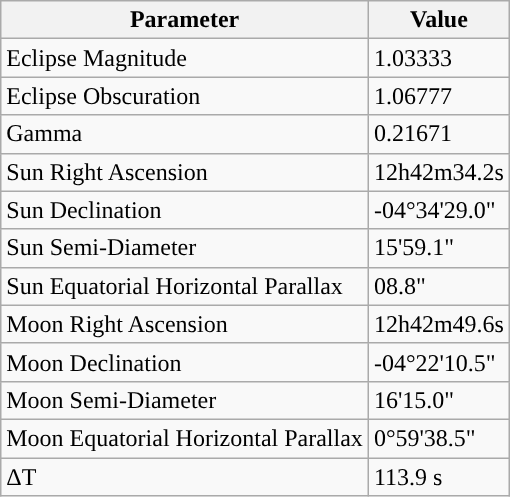<table class="wikitable">
<tr>
<th>Parameter</th>
<th>Value</th>
</tr>
<tr>
<td>Eclipse Magnitude</td>
<td>1.03333</td>
</tr>
<tr>
<td>Eclipse Obscuration</td>
<td>1.06777</td>
</tr>
<tr>
<td>Gamma</td>
<td>0.21671</td>
</tr>
<tr>
<td>Sun Right Ascension</td>
<td>12h42m34.2s</td>
</tr>
<tr>
<td>Sun Declination</td>
<td>-04°34'29.0"</td>
</tr>
<tr>
<td>Sun Semi-Diameter</td>
<td>15'59.1"</td>
</tr>
<tr>
<td>Sun Equatorial Horizontal Parallax</td>
<td>08.8"</td>
</tr>
<tr>
<td>Moon Right Ascension</td>
<td>12h42m49.6s</td>
</tr>
<tr>
<td>Moon Declination</td>
<td>-04°22'10.5"</td>
</tr>
<tr>
<td>Moon Semi-Diameter</td>
<td>16'15.0"</td>
</tr>
<tr>
<td>Moon Equatorial Horizontal Parallax</td>
<td>0°59'38.5"</td>
</tr>
<tr>
<td>ΔT</td>
<td>113.9 s</td>
</tr>
</table>
